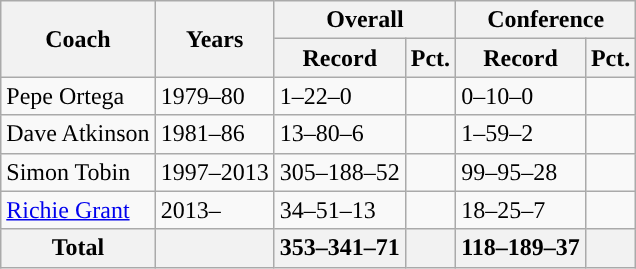<table class="wikitable">
<tr>
<th rowspan=2>Coach</th>
<th rowspan=2>Years</th>
<th colspan="2">Overall</th>
<th colspan="2">Conference</th>
</tr>
<tr>
<th>Record</th>
<th>Pct.</th>
<th>Record</th>
<th>Pct.</th>
</tr>
<tr>
<td>Pepe Ortega</td>
<td>1979–80</td>
<td>1–22–0</td>
<td></td>
<td>0–10–0</td>
<td></td>
</tr>
<tr>
<td>Dave Atkinson</td>
<td>1981–86</td>
<td>13–80–6</td>
<td></td>
<td>1–59–2</td>
<td></td>
</tr>
<tr>
<td>Simon Tobin</td>
<td>1997–2013</td>
<td>305–188–52</td>
<td></td>
<td>99–95–28</td>
<td></td>
</tr>
<tr>
<td><a href='#'>Richie Grant</a></td>
<td>2013–</td>
<td>34–51–13</td>
<td></td>
<td>18–25–7</td>
<td></td>
</tr>
<tr>
<th>Total</th>
<th></th>
<th>353–341–71</th>
<th></th>
<th>118–189–37</th>
<th></th>
</tr>
</table>
